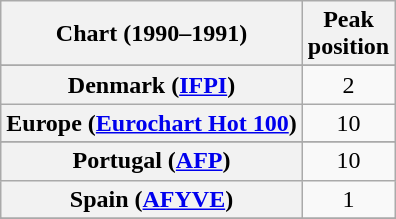<table class="wikitable sortable plainrowheaders" style="text-align:center">
<tr>
<th>Chart (1990–1991)</th>
<th>Peak<br>position</th>
</tr>
<tr>
</tr>
<tr>
</tr>
<tr>
</tr>
<tr>
<th scope="row">Denmark (<a href='#'>IFPI</a>)</th>
<td>2</td>
</tr>
<tr>
<th scope="row">Europe (<a href='#'>Eurochart Hot 100</a>)</th>
<td>10</td>
</tr>
<tr>
</tr>
<tr>
</tr>
<tr>
</tr>
<tr>
</tr>
<tr>
</tr>
<tr>
</tr>
<tr>
</tr>
<tr>
<th scope="row">Portugal (<a href='#'>AFP</a>)</th>
<td>10</td>
</tr>
<tr>
<th scope="row">Spain (<a href='#'>AFYVE</a>)</th>
<td>1</td>
</tr>
<tr>
</tr>
<tr>
</tr>
</table>
